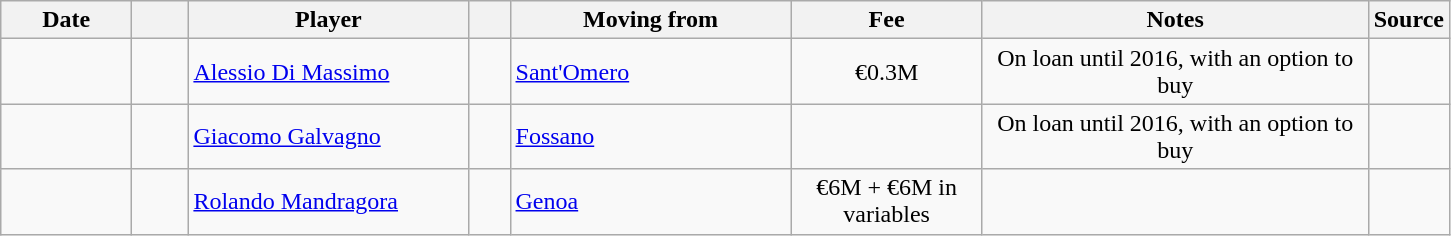<table class="wikitable sortable">
<tr>
<th style="width:80px;">Date</th>
<th style="width:30px;"></th>
<th style="width:180px;">Player</th>
<th style="width:20px;"></th>
<th style="width:180px;">Moving from</th>
<th style="width:120px;" class="unsortable">Fee</th>
<th style="width:250px;" class="unsortable">Notes</th>
<th style="width:20px;">Source</th>
</tr>
<tr>
<td></td>
<td align=center></td>
<td> <a href='#'>Alessio Di Massimo</a></td>
<td align=center></td>
<td> <a href='#'>Sant'Omero</a></td>
<td align=center>€0.3M</td>
<td align=center>On loan until 2016, with an option to buy</td>
<td> </td>
</tr>
<tr>
<td></td>
<td align=center></td>
<td> <a href='#'>Giacomo Galvagno</a></td>
<td align=center></td>
<td> <a href='#'>Fossano</a></td>
<td align=center></td>
<td align=center>On loan until 2016, with an option to buy</td>
<td> </td>
</tr>
<tr>
<td></td>
<td align=center></td>
<td> <a href='#'>Rolando Mandragora</a></td>
<td align=center></td>
<td> <a href='#'>Genoa</a></td>
<td align=center>€6M + €6M in variables</td>
<td align=center></td>
<td></td>
</tr>
</table>
